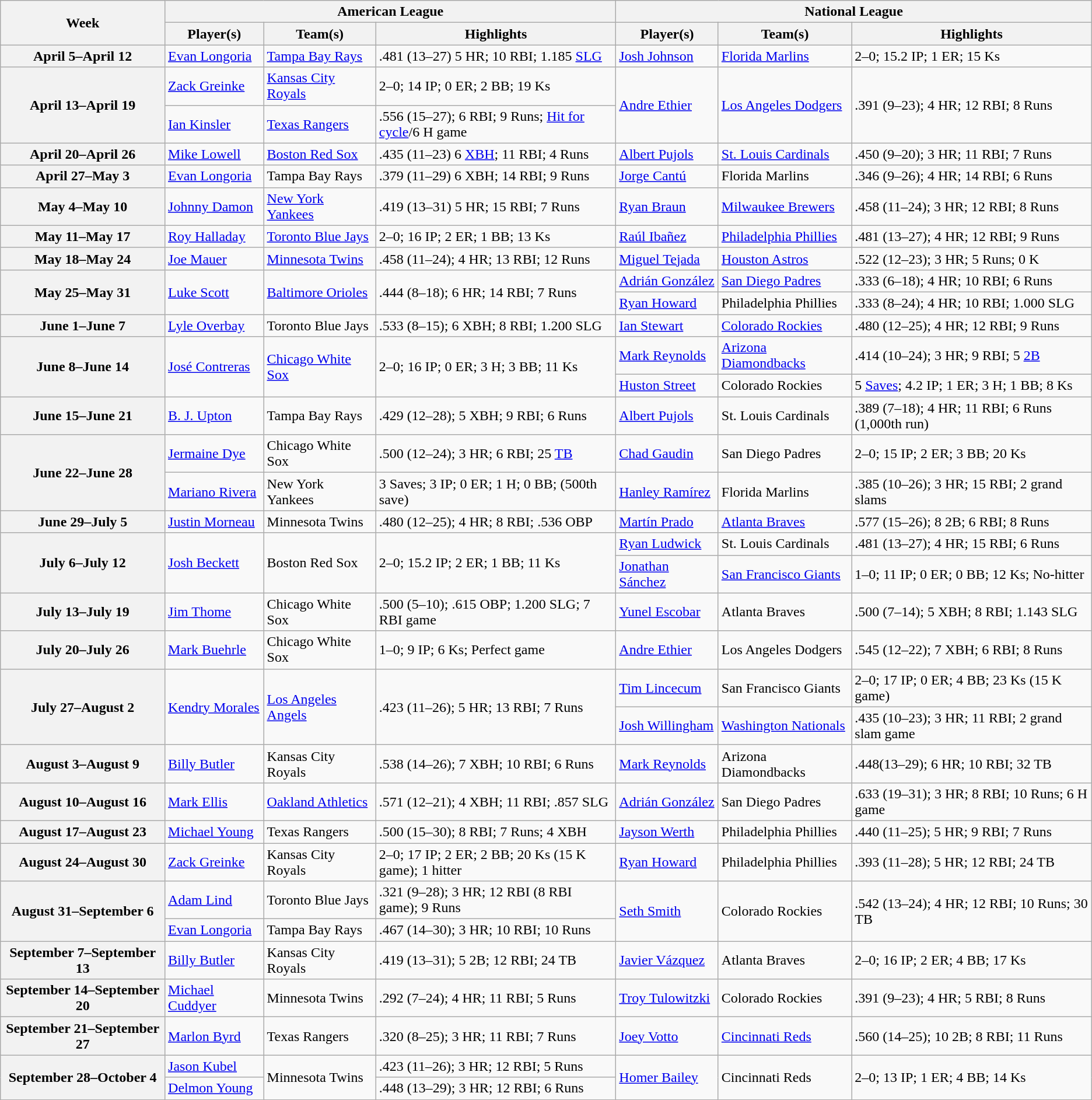<table class="wikitable plainrowheaders">
<tr>
<th rowspan=2>Week</th>
<th colspan=3>American League</th>
<th colspan=3>National League</th>
</tr>
<tr>
<th>Player(s)</th>
<th>Team(s)</th>
<th width=22%>Highlights</th>
<th>Player(s)</th>
<th>Team(s)</th>
<th width=22%>Highlights</th>
</tr>
<tr>
<th scope="row">April 5–April 12</th>
<td><a href='#'>Evan Longoria</a></td>
<td><a href='#'>Tampa Bay Rays</a></td>
<td>.481 (13–27) 5 HR; 10 RBI; 1.185 <a href='#'>SLG</a></td>
<td><a href='#'>Josh Johnson</a></td>
<td><a href='#'>Florida Marlins</a></td>
<td>2–0; 15.2 IP; 1 ER; 15 Ks</td>
</tr>
<tr>
<th rowspan="2" scope="row">April 13–April 19</th>
<td><a href='#'>Zack Greinke</a></td>
<td><a href='#'>Kansas City Royals</a></td>
<td>2–0; 14 IP; 0 ER; 2 BB; 19 Ks</td>
<td rowspan="2"><a href='#'>Andre Ethier</a></td>
<td rowspan="2"><a href='#'>Los Angeles Dodgers</a></td>
<td rowspan="2">.391 (9–23); 4 HR; 12 RBI; 8 Runs</td>
</tr>
<tr>
<td><a href='#'>Ian Kinsler</a></td>
<td><a href='#'>Texas Rangers</a></td>
<td>.556 (15–27); 6 RBI; 9 Runs; <a href='#'>Hit for cycle</a>/6 H game</td>
</tr>
<tr>
<th scope="row">April 20–April 26</th>
<td><a href='#'>Mike Lowell</a></td>
<td><a href='#'>Boston Red Sox</a></td>
<td>.435 (11–23) 6 <a href='#'>XBH</a>; 11 RBI; 4 Runs</td>
<td><a href='#'>Albert Pujols</a></td>
<td><a href='#'>St. Louis Cardinals</a></td>
<td>.450 (9–20); 3 HR; 11 RBI; 7 Runs</td>
</tr>
<tr>
<th scope="row">April 27–May 3</th>
<td><a href='#'>Evan Longoria</a></td>
<td>Tampa Bay Rays</td>
<td>.379 (11–29) 6 XBH; 14 RBI; 9 Runs</td>
<td><a href='#'>Jorge Cantú</a></td>
<td>Florida Marlins</td>
<td>.346 (9–26); 4 HR; 14 RBI; 6 Runs</td>
</tr>
<tr>
<th scope="row">May 4–May 10</th>
<td><a href='#'>Johnny Damon</a></td>
<td><a href='#'>New York Yankees</a></td>
<td>.419 (13–31) 5 HR; 15 RBI; 7 Runs</td>
<td><a href='#'>Ryan Braun</a></td>
<td><a href='#'>Milwaukee Brewers</a></td>
<td>.458 (11–24); 3 HR; 12 RBI; 8 Runs</td>
</tr>
<tr>
<th scope="row">May 11–May 17</th>
<td><a href='#'>Roy Halladay</a></td>
<td><a href='#'>Toronto Blue Jays</a></td>
<td>2–0; 16 IP; 2 ER; 1 BB; 13 Ks</td>
<td><a href='#'>Raúl Ibañez</a></td>
<td><a href='#'>Philadelphia Phillies</a></td>
<td>.481 (13–27); 4 HR; 12 RBI; 9 Runs</td>
</tr>
<tr>
<th scope="row">May 18–May 24</th>
<td><a href='#'>Joe Mauer</a></td>
<td><a href='#'>Minnesota Twins</a></td>
<td>.458 (11–24); 4 HR; 13 RBI; 12 Runs</td>
<td><a href='#'>Miguel Tejada</a></td>
<td><a href='#'>Houston Astros</a></td>
<td>.522 (12–23); 3 HR; 5 Runs; 0 K</td>
</tr>
<tr>
<th rowspan="2" scope="row">May 25–May 31</th>
<td rowspan="2"><a href='#'>Luke Scott</a></td>
<td rowspan="2"><a href='#'>Baltimore Orioles</a></td>
<td rowspan="2">.444 (8–18); 6 HR; 14 RBI; 7 Runs</td>
<td><a href='#'>Adrián González</a></td>
<td><a href='#'>San Diego Padres</a></td>
<td>.333 (6–18); 4 HR; 10 RBI; 6 Runs</td>
</tr>
<tr>
<td><a href='#'>Ryan Howard</a></td>
<td>Philadelphia Phillies</td>
<td>.333 (8–24); 4 HR; 10 RBI; 1.000 SLG</td>
</tr>
<tr>
<th scope="row">June 1–June 7</th>
<td><a href='#'>Lyle Overbay</a></td>
<td>Toronto Blue Jays</td>
<td>.533 (8–15); 6 XBH; 8 RBI; 1.200 SLG</td>
<td><a href='#'>Ian Stewart</a></td>
<td><a href='#'>Colorado Rockies</a></td>
<td>.480 (12–25); 4 HR; 12 RBI; 9 Runs</td>
</tr>
<tr>
<th rowspan="2" scope="row">June 8–June 14</th>
<td rowspan="2"><a href='#'>José Contreras</a></td>
<td rowspan="2"><a href='#'>Chicago White Sox</a></td>
<td rowspan="2">2–0; 16 IP; 0 ER; 3 H; 3 BB; 11 Ks</td>
<td><a href='#'>Mark Reynolds</a></td>
<td><a href='#'>Arizona Diamondbacks</a></td>
<td>.414 (10–24); 3 HR; 9 RBI; 5 <a href='#'>2B</a></td>
</tr>
<tr>
<td><a href='#'>Huston Street</a></td>
<td>Colorado Rockies</td>
<td>5 <a href='#'>Saves</a>; 4.2 IP; 1 ER; 3 H; 1 BB; 8 Ks</td>
</tr>
<tr>
<th scope="row">June 15–June 21</th>
<td><a href='#'>B. J. Upton</a></td>
<td>Tampa Bay Rays</td>
<td>.429 (12–28); 5 XBH; 9 RBI; 6 Runs</td>
<td><a href='#'>Albert Pujols</a></td>
<td>St. Louis Cardinals</td>
<td>.389 (7–18); 4 HR; 11 RBI; 6 Runs (1,000th run)</td>
</tr>
<tr>
<th rowspan="2" scope="row">June 22–June 28</th>
<td><a href='#'>Jermaine Dye</a></td>
<td>Chicago White Sox</td>
<td>.500 (12–24); 3 HR; 6 RBI; 25 <a href='#'>TB</a></td>
<td><a href='#'>Chad Gaudin</a></td>
<td>San Diego Padres</td>
<td>2–0; 15 IP; 2 ER; 3 BB; 20 Ks</td>
</tr>
<tr>
<td><a href='#'>Mariano Rivera</a></td>
<td>New York Yankees</td>
<td>3 Saves; 3 IP; 0 ER; 1 H; 0 BB; (500th save)</td>
<td><a href='#'>Hanley Ramírez</a></td>
<td>Florida Marlins</td>
<td>.385 (10–26); 3 HR; 15 RBI; 2 grand slams</td>
</tr>
<tr>
<th scope="row">June 29–July 5</th>
<td><a href='#'>Justin Morneau</a></td>
<td>Minnesota Twins</td>
<td>.480 (12–25); 4 HR; 8 RBI; .536 OBP</td>
<td><a href='#'>Martín Prado</a></td>
<td><a href='#'>Atlanta Braves</a></td>
<td>.577 (15–26); 8 2B; 6 RBI; 8 Runs</td>
</tr>
<tr>
<th rowspan="2" scope="row">July 6–July 12</th>
<td rowspan="2"><a href='#'>Josh Beckett</a></td>
<td rowspan="2">Boston Red Sox</td>
<td rowspan="2">2–0; 15.2 IP; 2 ER; 1 BB; 11 Ks</td>
<td><a href='#'>Ryan Ludwick</a></td>
<td>St. Louis Cardinals</td>
<td>.481 (13–27); 4 HR; 15 RBI; 6 Runs</td>
</tr>
<tr>
<td><a href='#'>Jonathan Sánchez</a></td>
<td><a href='#'>San Francisco Giants</a></td>
<td>1–0; 11 IP; 0 ER; 0 BB; 12 Ks; No-hitter</td>
</tr>
<tr>
<th scope="row">July 13–July 19</th>
<td><a href='#'>Jim Thome</a></td>
<td>Chicago White Sox</td>
<td>.500 (5–10); .615 OBP; 1.200 SLG; 7 RBI game</td>
<td><a href='#'>Yunel Escobar</a></td>
<td>Atlanta Braves</td>
<td>.500 (7–14); 5 XBH; 8 RBI; 1.143 SLG</td>
</tr>
<tr>
<th scope="row">July 20–July 26</th>
<td><a href='#'>Mark Buehrle</a></td>
<td>Chicago White Sox</td>
<td>1–0; 9 IP; 6 Ks; Perfect game</td>
<td><a href='#'>Andre Ethier</a></td>
<td>Los Angeles Dodgers</td>
<td>.545 (12–22); 7 XBH; 6 RBI; 8 Runs</td>
</tr>
<tr>
<th rowspan="2" scope="row">July 27–August 2</th>
<td rowspan="2"><a href='#'>Kendry Morales</a></td>
<td rowspan="2"><a href='#'>Los Angeles Angels</a></td>
<td rowspan="2">.423 (11–26); 5 HR; 13 RBI; 7 Runs</td>
<td><a href='#'>Tim Lincecum</a></td>
<td>San Francisco Giants</td>
<td>2–0; 17 IP; 0 ER; 4 BB; 23 Ks (15 K game)</td>
</tr>
<tr>
<td><a href='#'>Josh Willingham</a></td>
<td><a href='#'>Washington Nationals</a></td>
<td>.435 (10–23); 3 HR; 11 RBI; 2 grand slam game</td>
</tr>
<tr>
<th scope="row">August 3–August 9</th>
<td><a href='#'>Billy Butler</a></td>
<td>Kansas City Royals</td>
<td>.538 (14–26); 7 XBH; 10 RBI; 6 Runs</td>
<td><a href='#'>Mark Reynolds</a></td>
<td>Arizona Diamondbacks</td>
<td>.448(13–29); 6 HR; 10 RBI; 32 TB</td>
</tr>
<tr>
<th scope="row">August 10–August 16</th>
<td><a href='#'>Mark Ellis</a></td>
<td><a href='#'>Oakland Athletics</a></td>
<td>.571 (12–21); 4 XBH; 11 RBI; .857 SLG</td>
<td><a href='#'>Adrián González</a></td>
<td>San Diego Padres</td>
<td>.633 (19–31); 3 HR; 8 RBI; 10 Runs; 6 H game</td>
</tr>
<tr>
<th scope="row">August 17–August 23</th>
<td><a href='#'>Michael Young</a></td>
<td>Texas Rangers</td>
<td>.500 (15–30); 8 RBI; 7 Runs; 4 XBH</td>
<td><a href='#'>Jayson Werth</a></td>
<td>Philadelphia Phillies</td>
<td>.440 (11–25); 5 HR; 9 RBI; 7 Runs</td>
</tr>
<tr>
<th scope="row">August 24–August 30</th>
<td><a href='#'>Zack Greinke</a></td>
<td>Kansas City Royals</td>
<td>2–0; 17 IP; 2 ER; 2 BB; 20 Ks (15 K game); 1 hitter</td>
<td><a href='#'>Ryan Howard</a></td>
<td>Philadelphia Phillies</td>
<td>.393 (11–28); 5 HR; 12 RBI; 24 TB</td>
</tr>
<tr>
<th rowspan="2" scope="row">August 31–September 6</th>
<td><a href='#'>Adam Lind</a></td>
<td>Toronto Blue Jays</td>
<td>.321 (9–28); 3 HR; 12 RBI (8 RBI game); 9 Runs</td>
<td rowspan="2"><a href='#'>Seth Smith</a></td>
<td rowspan="2">Colorado Rockies</td>
<td rowspan="2">.542 (13–24); 4 HR; 12 RBI; 10 Runs; 30 TB</td>
</tr>
<tr>
<td><a href='#'>Evan Longoria</a></td>
<td>Tampa Bay Rays</td>
<td>.467 (14–30); 3 HR; 10 RBI; 10 Runs</td>
</tr>
<tr>
<th scope="row">September 7–September 13</th>
<td><a href='#'>Billy Butler</a></td>
<td>Kansas City Royals</td>
<td>.419 (13–31); 5 2B; 12 RBI; 24 TB</td>
<td><a href='#'>Javier Vázquez</a></td>
<td>Atlanta Braves</td>
<td>2–0; 16 IP; 2 ER; 4 BB; 17 Ks</td>
</tr>
<tr>
<th scope="row">September 14–September 20</th>
<td><a href='#'>Michael Cuddyer</a></td>
<td>Minnesota Twins</td>
<td>.292 (7–24); 4 HR; 11 RBI; 5 Runs</td>
<td><a href='#'>Troy Tulowitzki</a></td>
<td>Colorado Rockies</td>
<td>.391 (9–23); 4 HR; 5 RBI; 8 Runs</td>
</tr>
<tr>
<th scope="row">September 21–September 27</th>
<td><a href='#'>Marlon Byrd</a></td>
<td>Texas Rangers</td>
<td>.320 (8–25); 3 HR; 11 RBI; 7 Runs</td>
<td><a href='#'>Joey Votto</a></td>
<td><a href='#'>Cincinnati Reds</a></td>
<td>.560 (14–25); 10 2B; 8 RBI; 11 Runs</td>
</tr>
<tr>
<th rowspan="2" scope="row">September 28–October 4</th>
<td><a href='#'>Jason Kubel</a></td>
<td rowspan="2">Minnesota Twins</td>
<td>.423 (11–26); 3 HR; 12 RBI; 5 Runs</td>
<td rowspan="2"><a href='#'>Homer Bailey</a></td>
<td rowspan="2">Cincinnati Reds</td>
<td rowspan="2">2–0; 13 IP; 1 ER; 4 BB; 14 Ks</td>
</tr>
<tr>
<td><a href='#'>Delmon Young</a></td>
<td>.448 (13–29); 3 HR; 12 RBI; 6 Runs</td>
</tr>
</table>
